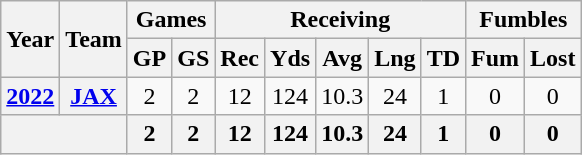<table class="wikitable" style="text-align:center;">
<tr>
<th rowspan="2">Year</th>
<th rowspan="2">Team</th>
<th colspan="2">Games</th>
<th colspan="5">Receiving</th>
<th colspan="2">Fumbles</th>
</tr>
<tr>
<th>GP</th>
<th>GS</th>
<th>Rec</th>
<th>Yds</th>
<th>Avg</th>
<th>Lng</th>
<th>TD</th>
<th>Fum</th>
<th>Lost</th>
</tr>
<tr>
<th><a href='#'>2022</a></th>
<th><a href='#'>JAX</a></th>
<td>2</td>
<td>2</td>
<td>12</td>
<td>124</td>
<td>10.3</td>
<td>24</td>
<td>1</td>
<td>0</td>
<td>0</td>
</tr>
<tr>
<th colspan="2"></th>
<th>2</th>
<th>2</th>
<th>12</th>
<th>124</th>
<th>10.3</th>
<th>24</th>
<th>1</th>
<th>0</th>
<th>0</th>
</tr>
</table>
